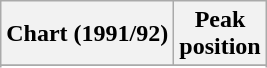<table class="wikitable sortable plainrowheaders" style="text-align:center">
<tr>
<th scope="col">Chart (1991/92)</th>
<th scope="col">Peak<br> position</th>
</tr>
<tr>
</tr>
<tr>
</tr>
</table>
